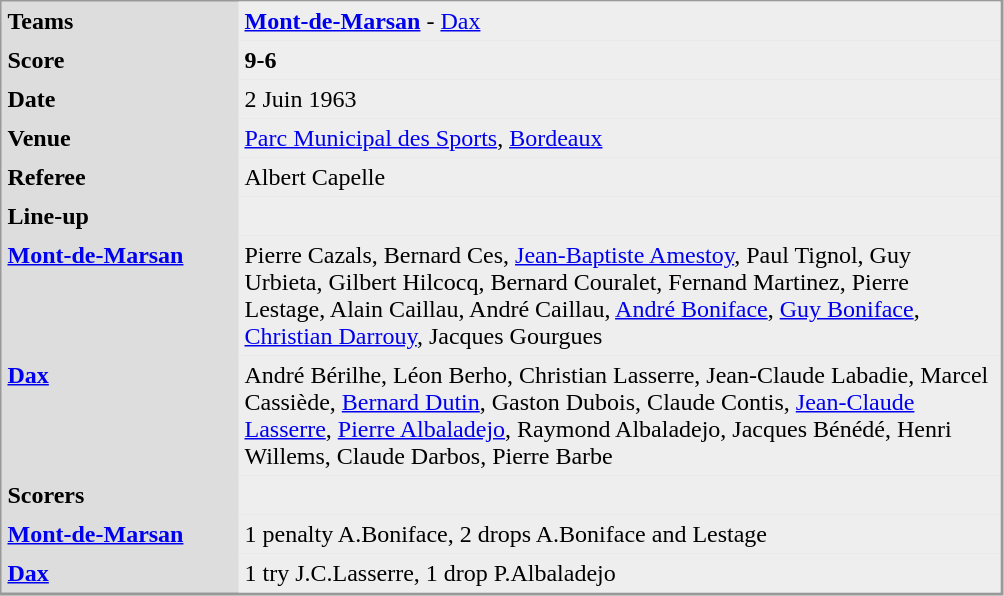<table align="left" cellpadding="4" cellspacing="0"  style="margin: 0 0 0 0; border: 1px solid #999; border-right-width: 2px; border-bottom-width: 2px; background-color: #DDDDDD">
<tr>
<td width="150" valign="top"><strong>Teams</strong></td>
<td width="500" bgcolor=#EEEEEE><strong><a href='#'>Mont-de-Marsan</a> </strong> - <a href='#'>Dax</a></td>
</tr>
<tr>
<td valign="top"><strong>Score</strong></td>
<td bgcolor=#EEEEEE><strong>9-6</strong></td>
</tr>
<tr>
<td valign="top"><strong>Date</strong></td>
<td bgcolor=#EEEEEE>2 Juin 1963</td>
</tr>
<tr>
<td valign="top"><strong>Venue</strong></td>
<td bgcolor=#EEEEEE><a href='#'>Parc Municipal des Sports</a>, <a href='#'>Bordeaux</a></td>
</tr>
<tr>
<td valign="top"><strong>Referee</strong></td>
<td bgcolor=#EEEEEE>Albert Capelle</td>
</tr>
<tr>
<td valign="top"><strong>Line-up</strong></td>
<td bgcolor=#EEEEEE></td>
</tr>
<tr>
<td valign="top"><strong> <a href='#'>Mont-de-Marsan</a> </strong></td>
<td bgcolor=#EEEEEE>Pierre Cazals, Bernard Ces, <a href='#'>Jean-Baptiste Amestoy</a>, Paul Tignol, Guy Urbieta, Gilbert Hilcocq, Bernard Couralet, Fernand Martinez, Pierre Lestage, Alain Caillau, André Caillau, <a href='#'>André Boniface</a>, <a href='#'>Guy Boniface</a>, <a href='#'>Christian Darrouy</a>, Jacques Gourgues</td>
</tr>
<tr>
<td valign="top"><strong><a href='#'>Dax</a></strong></td>
<td bgcolor=#EEEEEE>André Bérilhe, Léon Berho, Christian Lasserre, Jean-Claude Labadie, Marcel Cassiède, <a href='#'>Bernard Dutin</a>, Gaston Dubois, Claude Contis, <a href='#'>Jean-Claude Lasserre</a>, <a href='#'>Pierre Albaladejo</a>, Raymond Albaladejo, Jacques Bénédé, Henri Willems, Claude Darbos, Pierre Barbe</td>
</tr>
<tr>
<td valign="top"><strong>Scorers</strong></td>
<td bgcolor=#EEEEEE></td>
</tr>
<tr>
<td valign="top"><strong><a href='#'>Mont-de-Marsan</a>  </strong></td>
<td bgcolor=#EEEEEE>1 penalty A.Boniface, 2 drops A.Boniface and Lestage</td>
</tr>
<tr>
<td valign="top"><strong><a href='#'>Dax</a></strong></td>
<td bgcolor=#EEEEEE>1 try J.C.Lasserre, 1 drop P.Albaladejo</td>
</tr>
</table>
